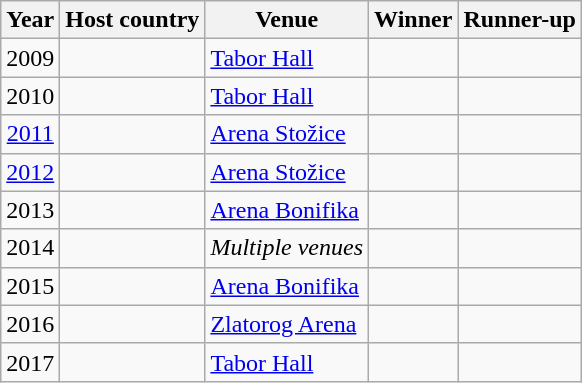<table class="wikitable">
<tr>
<th>Year</th>
<th>Host country</th>
<th>Venue</th>
<th>Winner</th>
<th>Runner-up</th>
</tr>
<tr>
<td align="center">2009</td>
<td></td>
<td><a href='#'>Tabor Hall</a></td>
<td><strong></strong></td>
<td></td>
</tr>
<tr>
<td align="center">2010</td>
<td></td>
<td><a href='#'>Tabor Hall</a></td>
<td><strong></strong></td>
<td></td>
</tr>
<tr>
<td align="center"><a href='#'>2011</a></td>
<td></td>
<td><a href='#'>Arena Stožice</a></td>
<td><strong></strong></td>
<td></td>
</tr>
<tr>
<td align="center"><a href='#'>2012</a></td>
<td></td>
<td><a href='#'>Arena Stožice</a></td>
<td><strong></strong></td>
<td></td>
</tr>
<tr>
<td align="center">2013</td>
<td></td>
<td><a href='#'>Arena Bonifika</a></td>
<td><strong></strong></td>
<td></td>
</tr>
<tr>
<td align="center">2014</td>
<td></td>
<td><em>Multiple venues</em></td>
<td><strong></strong></td>
<td></td>
</tr>
<tr>
<td align="center">2015</td>
<td></td>
<td><a href='#'>Arena Bonifika</a></td>
<td><strong></strong></td>
<td></td>
</tr>
<tr>
<td align="center">2016</td>
<td></td>
<td><a href='#'>Zlatorog Arena</a></td>
<td><strong></strong></td>
<td></td>
</tr>
<tr>
<td align="center">2017</td>
<td></td>
<td><a href='#'>Tabor Hall</a></td>
<td><strong></strong></td>
<td></td>
</tr>
</table>
